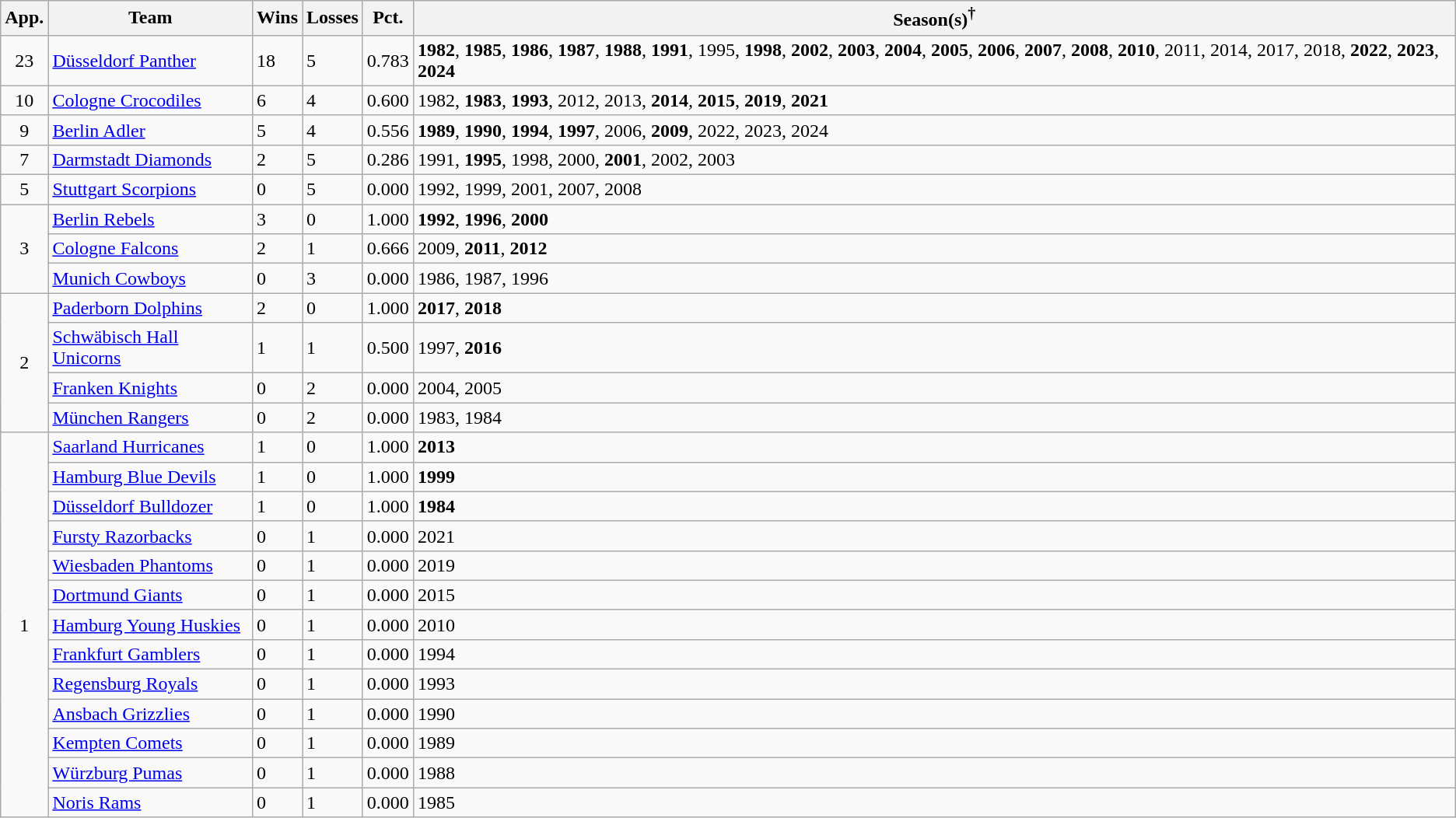<table class="wikitable">
<tr>
<th>App.</th>
<th>Team</th>
<th>Wins</th>
<th>Losses</th>
<th>Pct.</th>
<th>Season(s)<sup>†</sup></th>
</tr>
<tr>
<td style="text-align:center">23</td>
<td><a href='#'>Düsseldorf Panther</a></td>
<td>18</td>
<td>5</td>
<td>0.783</td>
<td><strong>1982</strong>, <strong>1985</strong>, <strong>1986</strong>, <strong>1987</strong>, <strong>1988</strong>, <strong>1991</strong>, 1995, <strong>1998</strong>, <strong>2002</strong>, <strong>2003</strong>, <strong>2004</strong>, <strong>2005</strong>, <strong>2006</strong>, <strong>2007</strong>, <strong>2008</strong>, <strong>2010</strong>, 2011, 2014, 2017, 2018, <strong>2022</strong>, <strong>2023</strong>, <strong>2024</strong></td>
</tr>
<tr>
<td style="text-align:center">10</td>
<td><a href='#'>Cologne Crocodiles</a></td>
<td>6</td>
<td>4</td>
<td>0.600</td>
<td>1982, <strong>1983</strong>, <strong>1993</strong>, 2012, 2013, <strong>2014</strong>, <strong>2015</strong>, <strong>2019</strong>, <strong>2021</strong></td>
</tr>
<tr>
<td style="text-align:center">9</td>
<td><a href='#'>Berlin Adler</a></td>
<td>5</td>
<td>4</td>
<td>0.556</td>
<td><strong>1989</strong>, <strong>1990</strong>, <strong>1994</strong>, <strong>1997</strong>, 2006, <strong>2009</strong>, 2022, 2023, 2024</td>
</tr>
<tr>
<td style="text-align:center">7</td>
<td><a href='#'>Darmstadt Diamonds</a></td>
<td>2</td>
<td>5</td>
<td>0.286</td>
<td>1991, <strong>1995</strong>, 1998, 2000, <strong>2001</strong>, 2002, 2003</td>
</tr>
<tr>
<td style="text-align:center">5</td>
<td><a href='#'>Stuttgart Scorpions</a></td>
<td>0</td>
<td>5</td>
<td>0.000</td>
<td>1992, 1999, 2001, 2007, 2008</td>
</tr>
<tr>
<td rowspan="3" style="text-align:center">3</td>
<td><a href='#'>Berlin Rebels</a></td>
<td>3</td>
<td>0</td>
<td>1.000</td>
<td><strong>1992</strong>, <strong>1996</strong>, <strong>2000</strong></td>
</tr>
<tr>
<td><a href='#'>Cologne Falcons</a></td>
<td>2</td>
<td>1</td>
<td>0.666</td>
<td>2009, <strong>2011</strong>, <strong>2012</strong></td>
</tr>
<tr>
<td><a href='#'>Munich Cowboys</a></td>
<td>0</td>
<td>3</td>
<td>0.000</td>
<td>1986, 1987, 1996</td>
</tr>
<tr>
<td rowspan="4" style="text-align:center">2</td>
<td><a href='#'>Paderborn Dolphins</a></td>
<td>2</td>
<td>0</td>
<td>1.000</td>
<td><strong>2017</strong>, <strong>2018</strong></td>
</tr>
<tr>
<td><a href='#'>Schwäbisch Hall Unicorns</a></td>
<td>1</td>
<td>1</td>
<td>0.500</td>
<td>1997, <strong>2016</strong></td>
</tr>
<tr>
<td><a href='#'>Franken Knights</a></td>
<td>0</td>
<td>2</td>
<td>0.000</td>
<td>2004, 2005</td>
</tr>
<tr>
<td><a href='#'>München Rangers</a></td>
<td>0</td>
<td>2</td>
<td>0.000</td>
<td>1983, 1984</td>
</tr>
<tr>
<td rowspan="13" style="text-align:center">1</td>
<td><a href='#'>Saarland Hurricanes</a></td>
<td>1</td>
<td>0</td>
<td>1.000</td>
<td><strong>2013</strong></td>
</tr>
<tr>
<td><a href='#'>Hamburg Blue Devils</a></td>
<td>1</td>
<td>0</td>
<td>1.000</td>
<td><strong>1999</strong></td>
</tr>
<tr>
<td><a href='#'>Düsseldorf Bulldozer</a></td>
<td>1</td>
<td>0</td>
<td>1.000</td>
<td><strong>1984</strong></td>
</tr>
<tr>
<td><a href='#'>Fursty Razorbacks</a></td>
<td>0</td>
<td>1</td>
<td>0.000</td>
<td>2021</td>
</tr>
<tr>
<td><a href='#'>Wiesbaden Phantoms</a></td>
<td>0</td>
<td>1</td>
<td>0.000</td>
<td>2019</td>
</tr>
<tr>
<td><a href='#'>Dortmund Giants</a></td>
<td>0</td>
<td>1</td>
<td>0.000</td>
<td>2015</td>
</tr>
<tr>
<td><a href='#'>Hamburg Young Huskies</a></td>
<td>0</td>
<td>1</td>
<td>0.000</td>
<td>2010</td>
</tr>
<tr>
<td><a href='#'>Frankfurt Gamblers</a></td>
<td>0</td>
<td>1</td>
<td>0.000</td>
<td>1994</td>
</tr>
<tr>
<td><a href='#'>Regensburg Royals</a></td>
<td>0</td>
<td>1</td>
<td>0.000</td>
<td>1993</td>
</tr>
<tr>
<td><a href='#'>Ansbach Grizzlies</a></td>
<td>0</td>
<td>1</td>
<td>0.000</td>
<td>1990</td>
</tr>
<tr>
<td><a href='#'>Kempten Comets</a></td>
<td>0</td>
<td>1</td>
<td>0.000</td>
<td>1989</td>
</tr>
<tr>
<td><a href='#'>Würzburg Pumas</a></td>
<td>0</td>
<td>1</td>
<td>0.000</td>
<td>1988</td>
</tr>
<tr>
<td><a href='#'>Noris Rams</a></td>
<td>0</td>
<td>1</td>
<td>0.000</td>
<td>1985</td>
</tr>
</table>
